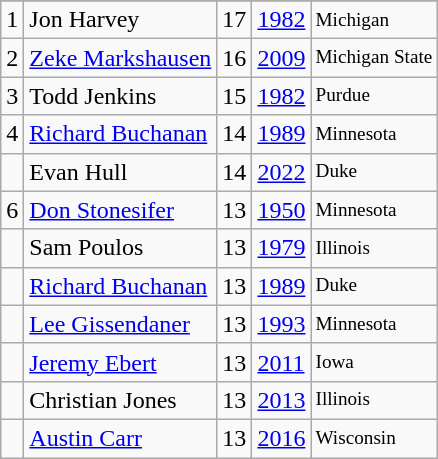<table class="wikitable">
<tr>
</tr>
<tr>
<td>1</td>
<td>Jon Harvey</td>
<td>17</td>
<td><a href='#'>1982</a></td>
<td style="font-size:80%;">Michigan</td>
</tr>
<tr>
<td>2</td>
<td><a href='#'>Zeke Markshausen</a></td>
<td>16</td>
<td><a href='#'>2009</a></td>
<td style="font-size:80%;">Michigan State</td>
</tr>
<tr>
<td>3</td>
<td>Todd Jenkins</td>
<td>15</td>
<td><a href='#'>1982</a></td>
<td style="font-size:80%;">Purdue</td>
</tr>
<tr>
<td>4</td>
<td><a href='#'>Richard Buchanan</a></td>
<td>14</td>
<td><a href='#'>1989</a></td>
<td style="font-size:80%;">Minnesota</td>
</tr>
<tr>
<td></td>
<td>Evan Hull</td>
<td>14</td>
<td><a href='#'>2022</a></td>
<td style="font-size:80%;">Duke</td>
</tr>
<tr>
<td>6</td>
<td><a href='#'>Don Stonesifer</a></td>
<td>13</td>
<td><a href='#'>1950</a></td>
<td style="font-size:80%;">Minnesota</td>
</tr>
<tr>
<td></td>
<td>Sam Poulos</td>
<td>13</td>
<td><a href='#'>1979</a></td>
<td style="font-size:80%;">Illinois</td>
</tr>
<tr>
<td></td>
<td><a href='#'>Richard Buchanan</a></td>
<td>13</td>
<td><a href='#'>1989</a></td>
<td style="font-size:80%;">Duke</td>
</tr>
<tr>
<td></td>
<td><a href='#'>Lee Gissendaner</a></td>
<td>13</td>
<td><a href='#'>1993</a></td>
<td style="font-size:80%;">Minnesota</td>
</tr>
<tr>
<td></td>
<td><a href='#'>Jeremy Ebert</a></td>
<td>13</td>
<td><a href='#'>2011</a></td>
<td style="font-size:80%;">Iowa</td>
</tr>
<tr>
<td></td>
<td>Christian Jones</td>
<td>13</td>
<td><a href='#'>2013</a></td>
<td style="font-size:80%;">Illinois</td>
</tr>
<tr>
<td></td>
<td><a href='#'>Austin Carr</a></td>
<td>13</td>
<td><a href='#'>2016</a></td>
<td style="font-size:80%;">Wisconsin</td>
</tr>
</table>
